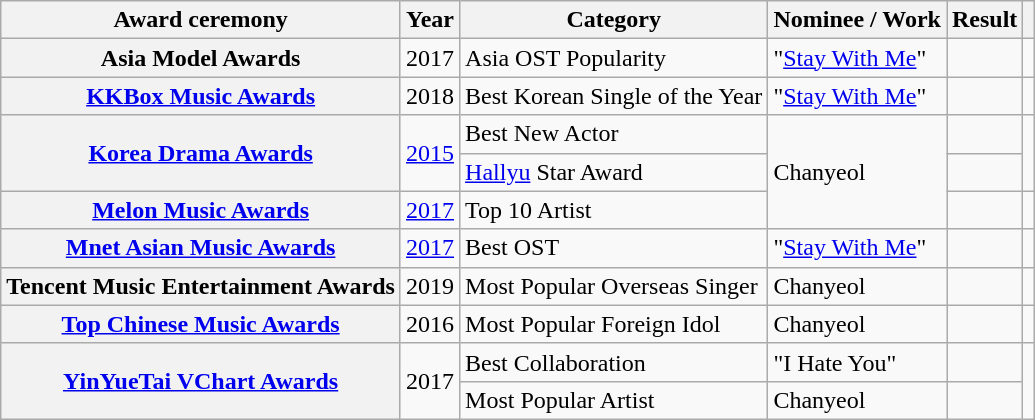<table class="wikitable plainrowheaders sortable">
<tr>
<th scope="col">Award ceremony </th>
<th scope="col">Year </th>
<th scope="col">Category </th>
<th scope="col">Nominee / Work</th>
<th scope="col">Result</th>
<th scope="col" class="unsortable"></th>
</tr>
<tr>
<th scope="row">Asia Model Awards</th>
<td>2017</td>
<td>Asia OST Popularity </td>
<td>"<a href='#'>Stay With Me</a>" </td>
<td></td>
<td style="text-align:center"></td>
</tr>
<tr>
<th scope="row"><a href='#'>KKBox Music Awards</a></th>
<td>2018</td>
<td>Best Korean Single of the Year</td>
<td>"<a href='#'>Stay With Me</a>" </td>
<td></td>
<td style="text-align:center"></td>
</tr>
<tr>
<th scope="row" rowspan="2"><a href='#'>Korea Drama Awards</a></th>
<td rowspan="2"><a href='#'>2015</a></td>
<td>Best New Actor</td>
<td rowspan="3">Chanyeol</td>
<td></td>
<td rowspan="2" style="text-align:center"></td>
</tr>
<tr>
<td><a href='#'>Hallyu</a> Star Award</td>
<td></td>
</tr>
<tr>
<th scope="row"><a href='#'>Melon Music Awards</a></th>
<td><a href='#'>2017</a></td>
<td>Top 10 Artist</td>
<td></td>
<td></td>
</tr>
<tr>
<th scope="row"><a href='#'>Mnet Asian Music Awards</a></th>
<td><a href='#'>2017</a></td>
<td>Best OST</td>
<td>"<a href='#'>Stay With Me</a>" </td>
<td></td>
<td></td>
</tr>
<tr>
<th scope="row">Tencent Music Entertainment Awards</th>
<td>2019</td>
<td>Most Popular Overseas Singer</td>
<td>Chanyeol</td>
<td></td>
<td style="text-align:center"></td>
</tr>
<tr>
<th scope="row"><a href='#'>Top Chinese Music Awards</a></th>
<td>2016</td>
<td>Most Popular Foreign Idol</td>
<td>Chanyeol</td>
<td></td>
<td style="text-align:center"></td>
</tr>
<tr>
<th scope="row" rowspan="2"><a href='#'>YinYueTai VChart Awards</a></th>
<td rowspan="2">2017</td>
<td>Best Collaboration</td>
<td>"I Hate You" </td>
<td></td>
<td rowspan="2" style="text-align:center"></td>
</tr>
<tr>
<td>Most Popular Artist </td>
<td>Chanyeol</td>
<td></td>
</tr>
</table>
